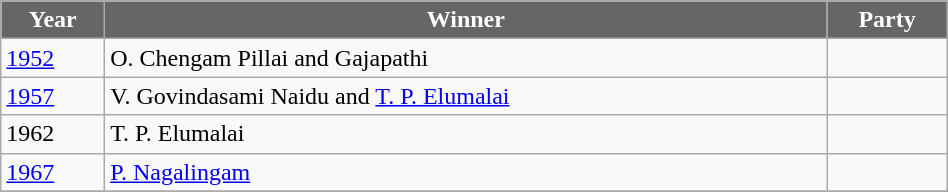<table class="wikitable" width="50%">
<tr>
<th style="background-color:#666666; color:white">Year</th>
<th style="background-color:#666666; color:white">Winner</th>
<th style="background-color:#666666; color:white" colspan="2">Party</th>
</tr>
<tr>
<td><a href='#'>1952</a></td>
<td>O. Chengam Pillai and Gajapathi</td>
<td></td>
</tr>
<tr>
<td><a href='#'>1957</a></td>
<td>V. Govindasami Naidu and <a href='#'>T. P. Elumalai</a></td>
<td></td>
</tr>
<tr>
<td>1962</td>
<td>T. P. Elumalai</td>
<td></td>
</tr>
<tr>
<td><a href='#'>1967</a></td>
<td><a href='#'>P. Nagalingam</a></td>
<td></td>
</tr>
<tr>
</tr>
</table>
